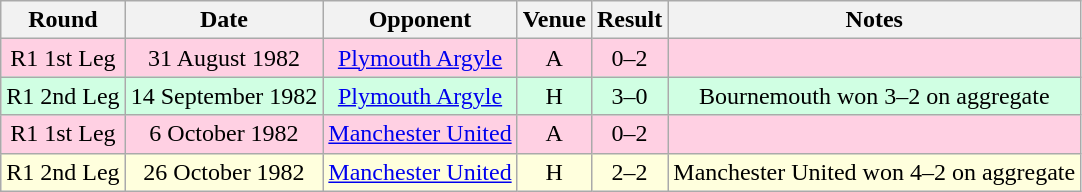<table class="wikitable" style="text-align:center">
<tr>
<th>Round</th>
<th>Date</th>
<th>Opponent</th>
<th>Venue</th>
<th>Result</th>
<th>Notes</th>
</tr>
<tr style="background-color: #ffd0e3;">
<td>R1 1st Leg</td>
<td>31 August 1982</td>
<td><a href='#'>Plymouth Argyle</a></td>
<td>A</td>
<td>0–2</td>
<td></td>
</tr>
<tr style="background-color: #d0ffe3;">
<td>R1 2nd Leg</td>
<td>14 September 1982</td>
<td><a href='#'>Plymouth Argyle</a></td>
<td>H</td>
<td>3–0</td>
<td>Bournemouth won 3–2 on aggregate</td>
</tr>
<tr style="background-color: #ffd0e3;">
<td>R1 1st Leg</td>
<td>6 October 1982</td>
<td><a href='#'>Manchester United</a></td>
<td>A</td>
<td>0–2</td>
<td></td>
</tr>
<tr style="background-color: #ffffdd;">
<td>R1 2nd Leg</td>
<td>26 October 1982</td>
<td><a href='#'>Manchester United</a></td>
<td>H</td>
<td>2–2</td>
<td>Manchester United won 4–2 on aggregate</td>
</tr>
</table>
